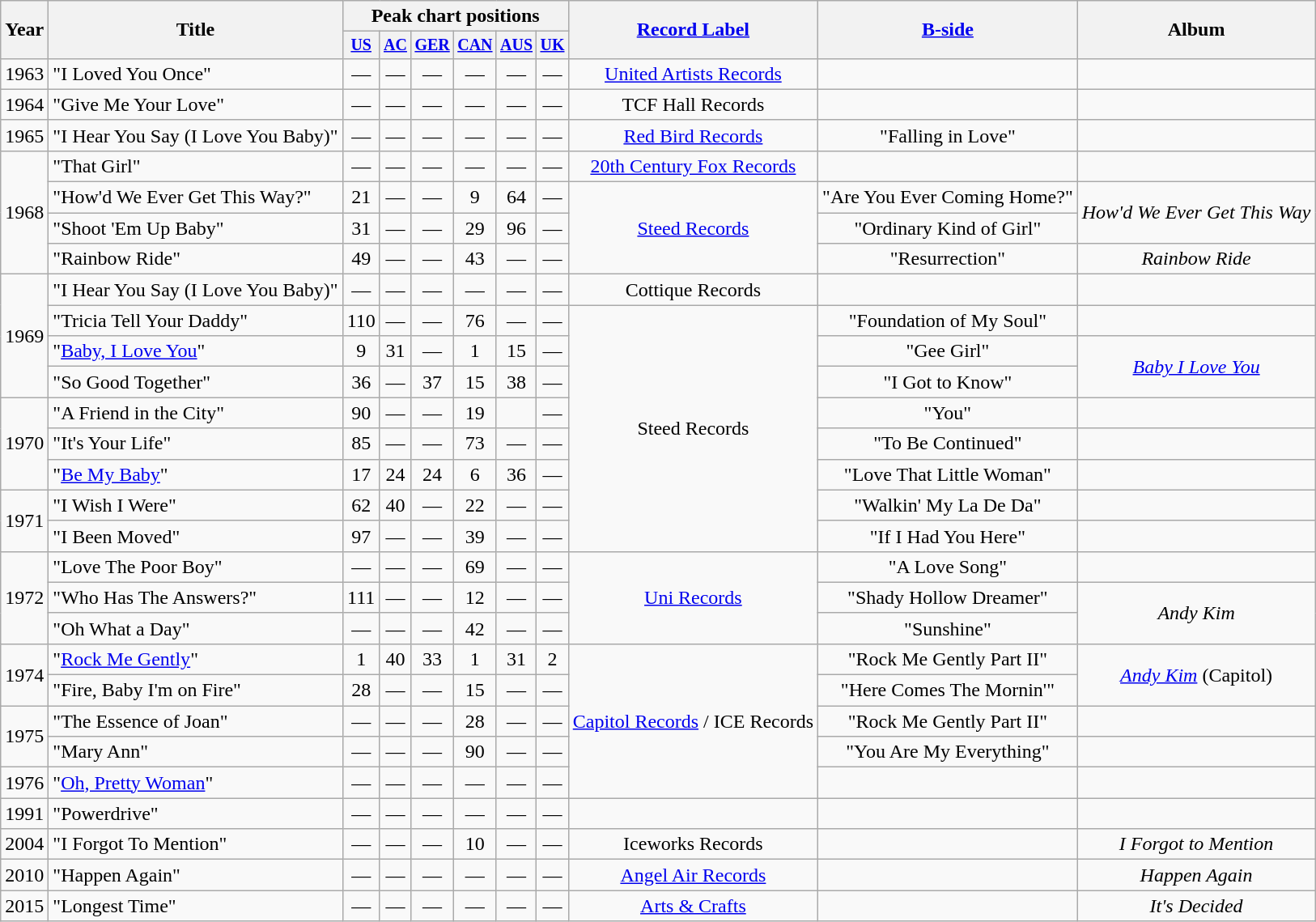<table class="wikitable" style=text-align:center;>
<tr>
<th rowspan="2">Year</th>
<th rowspan="2">Title</th>
<th colspan="6">Peak chart positions</th>
<th rowspan="2"><a href='#'>Record Label</a></th>
<th rowspan="2"><a href='#'>B-side</a></th>
<th rowspan="2">Album</th>
</tr>
<tr style="font-size:smaller;">
<th align=centre><a href='#'>US</a></th>
<th align=centre><a href='#'>AC</a></th>
<th align=centre><a href='#'>GER</a></th>
<th align=centre><a href='#'>CAN</a></th>
<th align=centre><a href='#'>AUS</a></th>
<th align=centre><a href='#'>UK</a></th>
</tr>
<tr>
<td rowspan="1">1963</td>
<td align=left>"I Loved You Once"</td>
<td>—</td>
<td>—</td>
<td>—</td>
<td>—</td>
<td>—</td>
<td>—</td>
<td><a href='#'>United Artists Records</a></td>
<td></td>
<td></td>
</tr>
<tr>
<td rowspan="1">1964</td>
<td align=left>"Give Me Your Love"</td>
<td>—</td>
<td>—</td>
<td>—</td>
<td>—</td>
<td>—</td>
<td>—</td>
<td>TCF Hall Records</td>
<td></td>
<td></td>
</tr>
<tr>
<td rowspan="1">1965</td>
<td align="left">"I Hear You Say (I Love You Baby)"</td>
<td>—</td>
<td>—</td>
<td>—</td>
<td>—</td>
<td>—</td>
<td>—</td>
<td><a href='#'>Red Bird Records</a></td>
<td>"Falling in Love"</td>
<td></td>
</tr>
<tr>
<td rowspan="4">1968</td>
<td align=left>"That Girl"</td>
<td>—</td>
<td>—</td>
<td>—</td>
<td>—</td>
<td>—</td>
<td>—</td>
<td><a href='#'>20th Century Fox Records</a></td>
<td></td>
<td></td>
</tr>
<tr>
<td align=left>"How'd We Ever Get This Way?"</td>
<td>21</td>
<td>—</td>
<td>—</td>
<td>9</td>
<td>64</td>
<td>—</td>
<td rowspan="3"><a href='#'>Steed Records</a></td>
<td>"Are You Ever Coming Home?"</td>
<td rowspan="2"><em>How'd We Ever Get This Way</em></td>
</tr>
<tr>
<td align=left>"Shoot 'Em Up Baby"</td>
<td>31</td>
<td>—</td>
<td>—</td>
<td>29</td>
<td>96</td>
<td>—</td>
<td>"Ordinary Kind of Girl"</td>
</tr>
<tr>
<td align=left>"Rainbow Ride"</td>
<td>49</td>
<td>—</td>
<td>—</td>
<td>43</td>
<td>—</td>
<td>—</td>
<td>"Resurrection"</td>
<td rowspan="1"><em>Rainbow Ride</em></td>
</tr>
<tr>
<td rowspan="4">1969</td>
<td align=left>"I Hear You Say (I Love You Baby)"</td>
<td>—</td>
<td>—</td>
<td>—</td>
<td>—</td>
<td>—</td>
<td>—</td>
<td>Cottique Records</td>
<td></td>
<td></td>
</tr>
<tr>
<td align=left>"Tricia Tell Your Daddy"</td>
<td>110</td>
<td>—</td>
<td>—</td>
<td>76</td>
<td>—</td>
<td>—</td>
<td rowspan="8">Steed Records</td>
<td>"Foundation of My Soul"</td>
<td></td>
</tr>
<tr>
<td align=left>"<a href='#'>Baby, I Love You</a>"</td>
<td>9</td>
<td>31</td>
<td>—</td>
<td>1</td>
<td>15</td>
<td>—</td>
<td>"Gee Girl"</td>
<td rowspan="2"><em><a href='#'>Baby I Love You</a></em></td>
</tr>
<tr>
<td align=left>"So Good Together"</td>
<td>36</td>
<td>—</td>
<td>37</td>
<td>15</td>
<td>38</td>
<td>—</td>
<td>"I Got to Know"</td>
</tr>
<tr>
<td rowspan="3">1970</td>
<td align=left>"A Friend in the City"</td>
<td>90</td>
<td>—</td>
<td>—</td>
<td>19</td>
<td></td>
<td>—</td>
<td>"You"</td>
<td></td>
</tr>
<tr>
<td align=left>"It's Your Life"</td>
<td>85</td>
<td>—</td>
<td>—</td>
<td>73</td>
<td>—</td>
<td>—</td>
<td>"To Be Continued"</td>
<td></td>
</tr>
<tr>
<td align=left>"<a href='#'>Be My Baby</a>"</td>
<td>17</td>
<td>24</td>
<td>24</td>
<td>6</td>
<td>36</td>
<td>—</td>
<td>"Love That Little Woman"</td>
<td></td>
</tr>
<tr>
<td rowspan="2">1971</td>
<td align=left>"I Wish I Were"</td>
<td>62</td>
<td>40</td>
<td>—</td>
<td>22</td>
<td>—</td>
<td>—</td>
<td>"Walkin' My La De Da"</td>
<td></td>
</tr>
<tr>
<td align=left>"I Been Moved"</td>
<td>97</td>
<td>—</td>
<td>—</td>
<td>39</td>
<td>—</td>
<td>—</td>
<td>"If I Had You Here"</td>
<td></td>
</tr>
<tr>
<td rowspan="3">1972</td>
<td align=left>"Love The Poor Boy"</td>
<td>—</td>
<td>—</td>
<td>—</td>
<td>69</td>
<td>—</td>
<td>—</td>
<td rowspan="3"><a href='#'>Uni Records</a></td>
<td>"A Love Song"</td>
<td></td>
</tr>
<tr>
<td align=left>"Who Has The Answers?"</td>
<td>111</td>
<td>—</td>
<td>—</td>
<td>12</td>
<td>—</td>
<td>—</td>
<td>"Shady Hollow Dreamer"</td>
<td rowspan="2"><em>Andy Kim</em></td>
</tr>
<tr>
<td align=left>"Oh What a Day"</td>
<td>—</td>
<td>—</td>
<td>—</td>
<td>42</td>
<td>—</td>
<td>—</td>
<td>"Sunshine"</td>
</tr>
<tr>
<td rowspan="2">1974</td>
<td align=left>"<a href='#'>Rock Me Gently</a>"</td>
<td>1</td>
<td>40</td>
<td>33</td>
<td>1</td>
<td>31</td>
<td>2</td>
<td rowspan="5"><a href='#'>Capitol Records</a> / ICE Records</td>
<td>"Rock Me Gently Part II"</td>
<td rowspan="2"><em><a href='#'>Andy Kim</a></em> (Capitol)</td>
</tr>
<tr>
<td align=left>"Fire, Baby I'm on Fire"</td>
<td>28</td>
<td>—</td>
<td>—</td>
<td>15</td>
<td>—</td>
<td>—</td>
<td>"Here Comes The Mornin'"</td>
</tr>
<tr>
<td rowspan="2">1975</td>
<td align=left>"The Essence of Joan"</td>
<td>—</td>
<td>—</td>
<td>—</td>
<td>28</td>
<td>—</td>
<td>—</td>
<td>"Rock Me Gently Part II"</td>
<td></td>
</tr>
<tr>
<td align=left>"Mary Ann"</td>
<td>—</td>
<td>—</td>
<td>—</td>
<td>90</td>
<td>—</td>
<td>—</td>
<td>"You Are My Everything"</td>
<td></td>
</tr>
<tr>
<td rowspan="1">1976</td>
<td align=left>"<a href='#'>Oh, Pretty Woman</a>"</td>
<td>—</td>
<td>—</td>
<td>—</td>
<td>—</td>
<td>—</td>
<td>—</td>
<td></td>
<td></td>
</tr>
<tr>
<td rowspan="1">1991</td>
<td align=left>"Powerdrive"</td>
<td>—</td>
<td>—</td>
<td>—</td>
<td>—</td>
<td>—</td>
<td>—</td>
<td></td>
<td></td>
</tr>
<tr>
<td rowspan="1">2004</td>
<td align=left>"I Forgot To Mention"</td>
<td>—</td>
<td>—</td>
<td>—</td>
<td>10</td>
<td>—</td>
<td>—</td>
<td>Iceworks Records</td>
<td></td>
<td><em>I Forgot to Mention</em></td>
</tr>
<tr>
<td rowspan="1">2010</td>
<td align=left>"Happen Again"</td>
<td>—</td>
<td>—</td>
<td>—</td>
<td>—</td>
<td>—</td>
<td>—</td>
<td><a href='#'>Angel Air Records</a></td>
<td></td>
<td><em>Happen Again</em></td>
</tr>
<tr>
<td rowspan="1">2015</td>
<td align=left>"Longest Time"</td>
<td>—</td>
<td>—</td>
<td>—</td>
<td>—</td>
<td>—</td>
<td>—</td>
<td><a href='#'>Arts & Crafts</a></td>
<td></td>
<td><em>It's Decided</em></td>
</tr>
</table>
